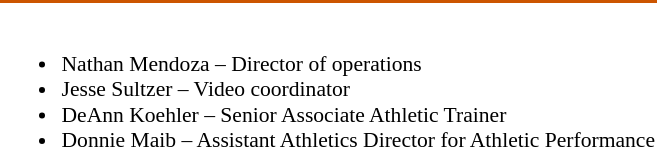<table class="toccolours" style="border-collapse:collapse; font-size:90%;">
<tr>
<td colspan="7" style=background:#CC5500;color:#FFFFFF; border: 2px solid #FFFFFF;></td>
</tr>
<tr>
<td><br><ul><li>Nathan Mendoza – Director of operations</li><li>Jesse Sultzer – Video coordinator</li><li>DeAnn Koehler – Senior Associate Athletic Trainer</li><li>Donnie Maib – Assistant Athletics Director for Athletic Performance</li></ul></td>
</tr>
</table>
